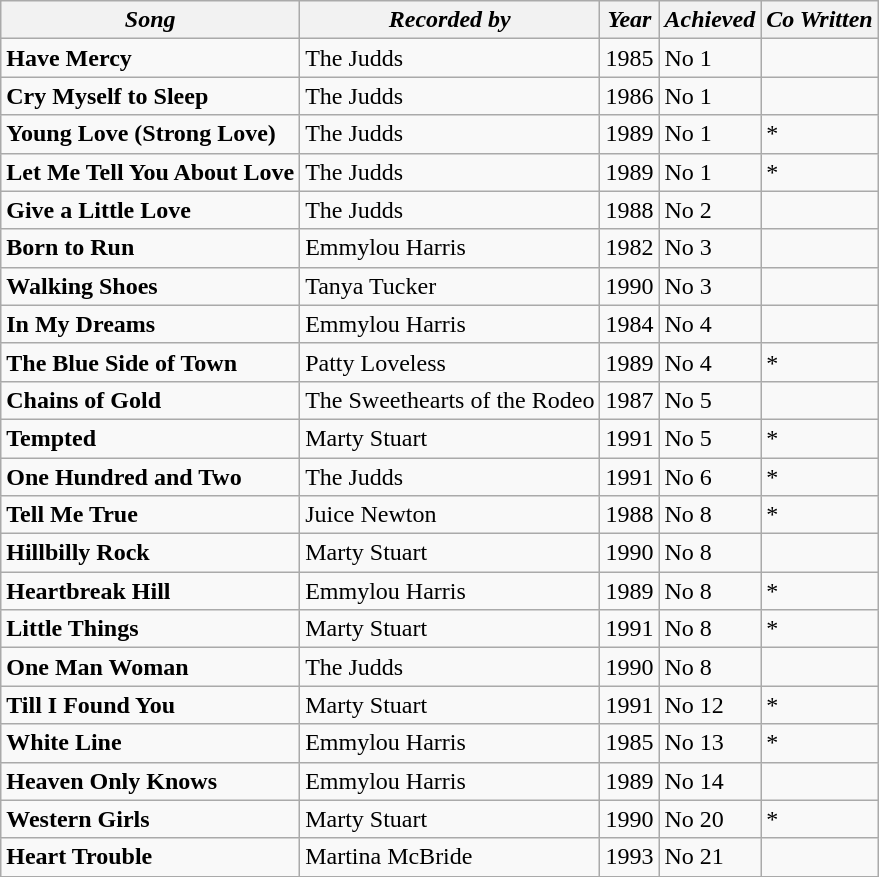<table class="wikitable">
<tr>
<th><em>Song</em></th>
<th><em>Recorded</em> <em>by</em></th>
<th><em>Year</em></th>
<th><em>Achieved</em></th>
<th><em>Co Written</em></th>
</tr>
<tr>
<td><strong>Have Mercy</strong></td>
<td>The Judds</td>
<td>1985</td>
<td>No   1</td>
<td></td>
</tr>
<tr>
<td><strong>Cry Myself to Sleep</strong></td>
<td>The Judds</td>
<td>1986</td>
<td>No   1</td>
<td></td>
</tr>
<tr>
<td><strong>Young Love (Strong Love)</strong></td>
<td>The Judds</td>
<td>1989</td>
<td Example>No   1</td>
<td>*</td>
</tr>
<tr>
<td><strong>Let Me Tell You About Love</strong></td>
<td>The Judds</td>
<td>1989</td>
<td Example>No   1</td>
<td>*</td>
</tr>
<tr>
<td><strong>Give a Little Love</strong></td>
<td>The Judds</td>
<td>1988</td>
<td Example>No   2</td>
<td></td>
</tr>
<tr>
<td><strong>Born to Run</strong></td>
<td>Emmylou Harris</td>
<td>1982</td>
<td>No   3</td>
<td></td>
</tr>
<tr>
<td><strong>Walking Shoes</strong></td>
<td>Tanya Tucker</td>
<td>1990</td>
<td>No   3</td>
<td></td>
</tr>
<tr>
<td><strong>In My Dreams</strong></td>
<td>Emmylou Harris</td>
<td>1984</td>
<td>No   4</td>
<td></td>
</tr>
<tr>
<td><strong>The Blue Side of Town</strong></td>
<td>Patty Loveless</td>
<td>1989</td>
<td>No   4</td>
<td>*</td>
</tr>
<tr>
<td><strong>Chains of Gold</strong></td>
<td>The Sweethearts of the Rodeo</td>
<td>1987</td>
<td>No   5</td>
<td></td>
</tr>
<tr>
<td><strong>Tempted</strong></td>
<td>Marty Stuart</td>
<td>1991</td>
<td>No   5</td>
<td>*</td>
</tr>
<tr>
<td><strong>One Hundred and Two</strong></td>
<td>The Judds</td>
<td>1991</td>
<td>No   6</td>
<td>*</td>
</tr>
<tr>
<td><strong>Tell Me True</strong></td>
<td>Juice Newton</td>
<td>1988</td>
<td>No   8</td>
<td>*</td>
</tr>
<tr>
<td><strong>Hillbilly Rock</strong></td>
<td>Marty Stuart</td>
<td>1990</td>
<td>No   8</td>
<td></td>
</tr>
<tr>
<td><strong>Heartbreak Hill</strong></td>
<td>Emmylou Harris</td>
<td>1989</td>
<td>No   8</td>
<td>*</td>
</tr>
<tr>
<td><strong>Little Things</strong></td>
<td>Marty Stuart</td>
<td>1991</td>
<td>No   8</td>
<td>*</td>
</tr>
<tr>
<td><strong>One Man Woman</strong></td>
<td>The Judds</td>
<td>1990</td>
<td>No   8</td>
<td></td>
</tr>
<tr>
<td><strong>Till I Found You</strong></td>
<td>Marty Stuart</td>
<td>1991</td>
<td>No  12</td>
<td>*</td>
</tr>
<tr>
<td><strong>White Line</strong></td>
<td>Emmylou Harris</td>
<td>1985</td>
<td>No  13</td>
<td>*</td>
</tr>
<tr>
<td><strong>Heaven Only Knows</strong></td>
<td>Emmylou Harris</td>
<td>1989</td>
<td>No  14</td>
<td></td>
</tr>
<tr>
<td><strong>Western Girls</strong></td>
<td>Marty Stuart</td>
<td>1990</td>
<td>No  20</td>
<td>*</td>
</tr>
<tr>
<td><strong>Heart Trouble</strong></td>
<td>Martina McBride</td>
<td>1993</td>
<td>No  21</td>
<td></td>
</tr>
</table>
